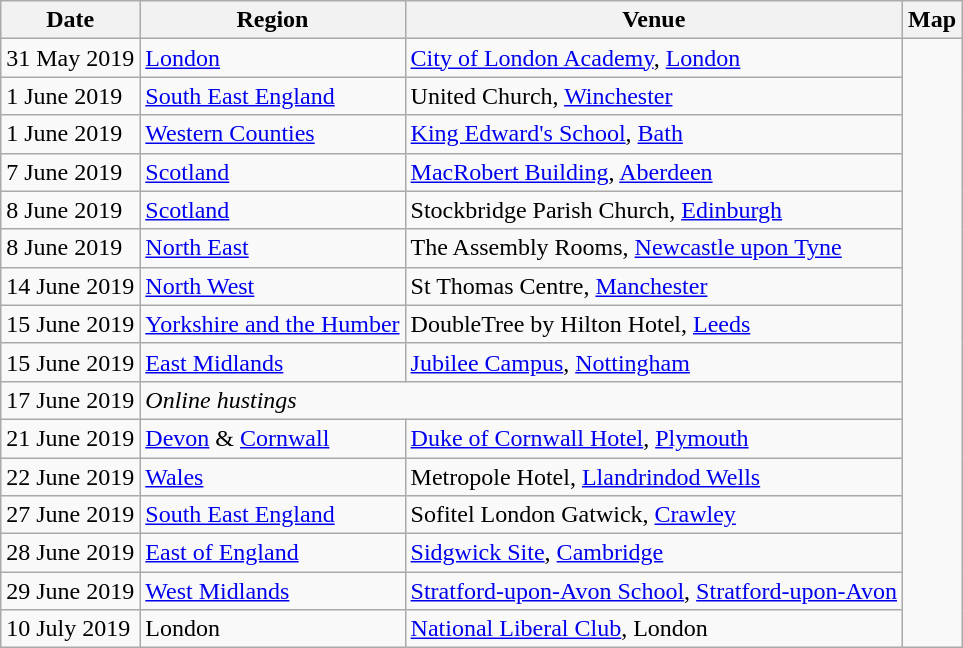<table class="wikitable">
<tr>
<th>Date</th>
<th>Region</th>
<th>Venue</th>
<th>Map</th>
</tr>
<tr>
<td>31 May 2019</td>
<td><a href='#'>London</a></td>
<td><a href='#'>City of London Academy</a>, <a href='#'>London</a></td>
<td rowspan=16></td>
</tr>
<tr>
<td>1 June 2019</td>
<td><a href='#'>South East England</a></td>
<td>United Church, <a href='#'>Winchester</a></td>
</tr>
<tr>
<td>1 June 2019</td>
<td><a href='#'>Western Counties</a></td>
<td><a href='#'>King Edward's School</a>, <a href='#'>Bath</a></td>
</tr>
<tr>
<td>7 June 2019</td>
<td><a href='#'>Scotland</a></td>
<td><a href='#'>MacRobert Building</a>, <a href='#'>Aberdeen</a></td>
</tr>
<tr>
<td>8 June 2019</td>
<td><a href='#'>Scotland</a></td>
<td>Stockbridge Parish Church, <a href='#'>Edinburgh</a></td>
</tr>
<tr>
<td>8 June 2019</td>
<td><a href='#'>North East</a></td>
<td>The Assembly Rooms, <a href='#'>Newcastle upon Tyne</a></td>
</tr>
<tr>
<td>14 June 2019</td>
<td><a href='#'>North West</a></td>
<td>St Thomas Centre, <a href='#'>Manchester</a></td>
</tr>
<tr>
<td>15 June 2019</td>
<td><a href='#'>Yorkshire and the Humber</a></td>
<td>DoubleTree by Hilton Hotel, <a href='#'>Leeds</a></td>
</tr>
<tr>
<td>15 June 2019</td>
<td><a href='#'>East Midlands</a></td>
<td><a href='#'>Jubilee Campus</a>, <a href='#'>Nottingham</a></td>
</tr>
<tr>
<td>17 June 2019</td>
<td colspan="2"><em>Online hustings</em></td>
</tr>
<tr>
<td>21 June 2019</td>
<td><a href='#'>Devon</a> & <a href='#'>Cornwall</a></td>
<td><a href='#'>Duke of Cornwall Hotel</a>, <a href='#'>Plymouth</a></td>
</tr>
<tr>
<td>22 June 2019</td>
<td><a href='#'>Wales</a></td>
<td>Metropole Hotel, <a href='#'>Llandrindod Wells</a></td>
</tr>
<tr>
<td>27 June 2019</td>
<td><a href='#'>South East England</a></td>
<td>Sofitel London Gatwick, <a href='#'>Crawley</a></td>
</tr>
<tr>
<td>28 June 2019</td>
<td><a href='#'>East of England</a></td>
<td><a href='#'>Sidgwick Site</a>, <a href='#'>Cambridge</a></td>
</tr>
<tr>
<td>29 June 2019</td>
<td><a href='#'>West Midlands</a></td>
<td><a href='#'>Stratford-upon-Avon School</a>, <a href='#'>Stratford-upon-Avon</a></td>
</tr>
<tr>
<td>10 July 2019</td>
<td>London</td>
<td><a href='#'>National Liberal Club</a>, London</td>
</tr>
</table>
